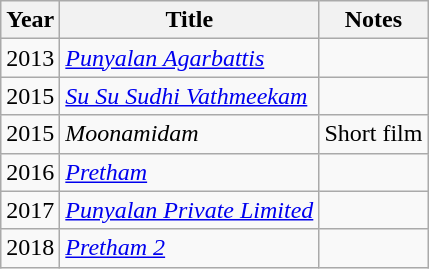<table class="wikitable sortable">
<tr>
<th scope="col">Year</th>
<th scope="col">Title</th>
<th scope="col" class="unsortable">Notes</th>
</tr>
<tr>
<td>2013</td>
<td><em><a href='#'>Punyalan Agarbattis</a></em></td>
<td></td>
</tr>
<tr>
<td>2015</td>
<td><em><a href='#'>Su Su Sudhi Vathmeekam</a></em></td>
<td></td>
</tr>
<tr>
<td>2015</td>
<td><em>Moonamidam</em></td>
<td>Short film</td>
</tr>
<tr>
<td>2016</td>
<td><em><a href='#'>Pretham</a></em></td>
<td></td>
</tr>
<tr>
<td>2017</td>
<td><em><a href='#'>Punyalan Private Limited</a></em></td>
<td></td>
</tr>
<tr>
<td>2018</td>
<td><em><a href='#'>Pretham 2</a></em></td>
<td></td>
</tr>
</table>
